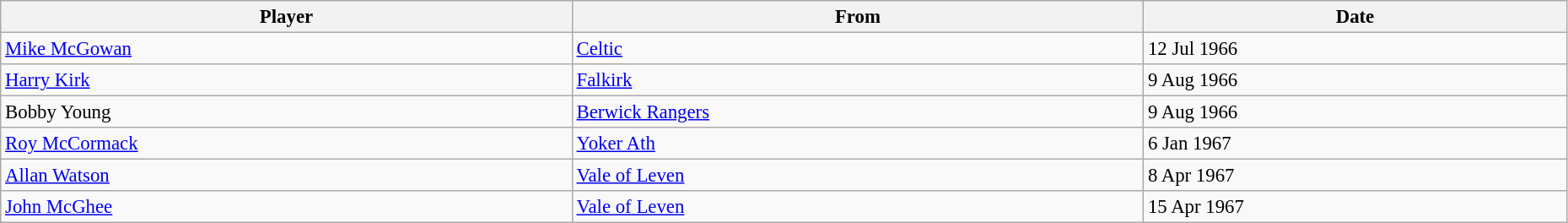<table class="wikitable" style="text-align:center; font-size:95%;width:98%; text-align:left">
<tr>
<th>Player</th>
<th>From</th>
<th>Date</th>
</tr>
<tr>
<td> <a href='#'>Mike McGowan</a></td>
<td> <a href='#'>Celtic</a></td>
<td>12 Jul 1966</td>
</tr>
<tr>
<td> <a href='#'>Harry Kirk</a></td>
<td> <a href='#'>Falkirk</a></td>
<td>9 Aug 1966</td>
</tr>
<tr>
<td> Bobby Young</td>
<td> <a href='#'>Berwick Rangers</a></td>
<td>9 Aug 1966</td>
</tr>
<tr>
<td> <a href='#'>Roy McCormack</a></td>
<td> <a href='#'>Yoker Ath</a></td>
<td>6 Jan 1967</td>
</tr>
<tr>
<td> <a href='#'>Allan Watson</a></td>
<td> <a href='#'>Vale of Leven</a></td>
<td>8 Apr 1967</td>
</tr>
<tr>
<td> <a href='#'>John McGhee</a></td>
<td> <a href='#'>Vale of Leven</a></td>
<td>15 Apr 1967</td>
</tr>
</table>
